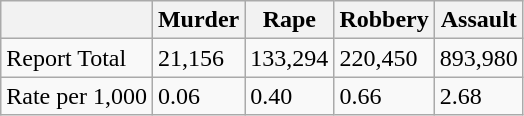<table class="wikitable">
<tr>
<th></th>
<th>Murder</th>
<th>Rape</th>
<th>Robbery</th>
<th>Assault</th>
</tr>
<tr>
<td>Report Total</td>
<td>21,156</td>
<td>133,294</td>
<td>220,450</td>
<td>893,980</td>
</tr>
<tr>
<td>Rate per 1,000</td>
<td>0.06</td>
<td>0.40</td>
<td>0.66</td>
<td>2.68</td>
</tr>
</table>
